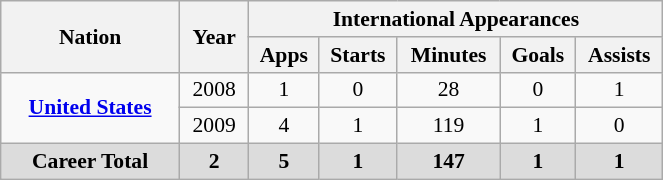<table class="wikitable" style=font-size:90% text-align: center width=35%>
<tr>
<th rowspan=2 width=20%>Nation</th>
<th rowspan=2 width=7%>Year</th>
<th colspan=5 width=30%>International Appearances</th>
</tr>
<tr>
<th align=center>Apps</th>
<th align=center>Starts</th>
<th align=center>Minutes</th>
<th align=center>Goals</th>
<th align=center>Assists</th>
</tr>
<tr>
<td rowspan=2 align=center><strong><a href='#'>United States</a></strong></td>
<td align=center>2008</td>
<td align=center>1</td>
<td align=center>0</td>
<td align=center>28</td>
<td align=center>0</td>
<td align=center>1</td>
</tr>
<tr>
<td align=center>2009</td>
<td align=center>4</td>
<td align=center>1</td>
<td align=center>119</td>
<td align=center>1</td>
<td align=center>0</td>
</tr>
<tr>
<th style="background: #DCDCDC" align=center>Career Total</th>
<th style="background: #DCDCDC" align=center>2</th>
<th style="background: #DCDCDC" align=center>5</th>
<th style="background: #DCDCDC" align=center>1</th>
<th style="background: #DCDCDC" align=center>147</th>
<th style="background: #DCDCDC" align=center>1</th>
<th style="background: #DCDCDC" align=center>1</th>
</tr>
</table>
